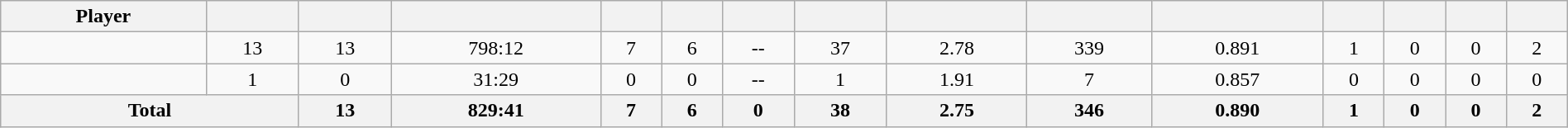<table class="wikitable sortable" style="width:100%; text-align:center;">
<tr>
<th>Player</th>
<th></th>
<th></th>
<th></th>
<th></th>
<th></th>
<th></th>
<th></th>
<th></th>
<th></th>
<th></th>
<th></th>
<th></th>
<th></th>
<th></th>
</tr>
<tr>
<td></td>
<td>13</td>
<td>13</td>
<td>798:12</td>
<td>7</td>
<td>6</td>
<td>--</td>
<td>37</td>
<td>2.78</td>
<td>339</td>
<td>0.891</td>
<td>1</td>
<td>0</td>
<td>0</td>
<td>2</td>
</tr>
<tr>
<td></td>
<td>1</td>
<td>0</td>
<td>31:29</td>
<td>0</td>
<td>0</td>
<td>--</td>
<td>1</td>
<td>1.91</td>
<td>7</td>
<td>0.857</td>
<td>0</td>
<td>0</td>
<td>0</td>
<td>0</td>
</tr>
<tr class="sortbottom">
<th colspan=2>Total</th>
<th>13</th>
<th>829:41</th>
<th>7</th>
<th>6</th>
<th>0</th>
<th>38</th>
<th>2.75</th>
<th>346</th>
<th>0.890</th>
<th>1</th>
<th>0</th>
<th>0</th>
<th>2</th>
</tr>
</table>
